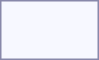<table style="border:1px solid #8888aa; background-color:#f7f8ff; padding:5px; font-size:95%; margin: 0px 12px 12px 0px;">
<tr>
<td rowspan=2><strong></strong></td>
<td colspan=2 rowspan=2></td>
<td colspan=2></td>
<td colspan=2></td>
<td colspan=2></td>
<td colspan=2></td>
<td colspan=2></td>
<td colspan=2></td>
<td colspan=2></td>
<td colspan=1></td>
<td colspan=1></td>
<td colspan=3></td>
<td colspan=3></td>
</tr>
<tr style="text-align:center;">
<td colspan=2><br></td>
<td colspan=2><br></td>
<td colspan=2><br></td>
<td colspan=2><br></td>
<td colspan=2><br></td>
<td colspan=2><br></td>
<td colspan=2><br></td>
<td colspan=1><br></td>
<td colspan=1><br></td>
<td colspan=3><br></td>
<td colspan=3><br></td>
</tr>
</table>
